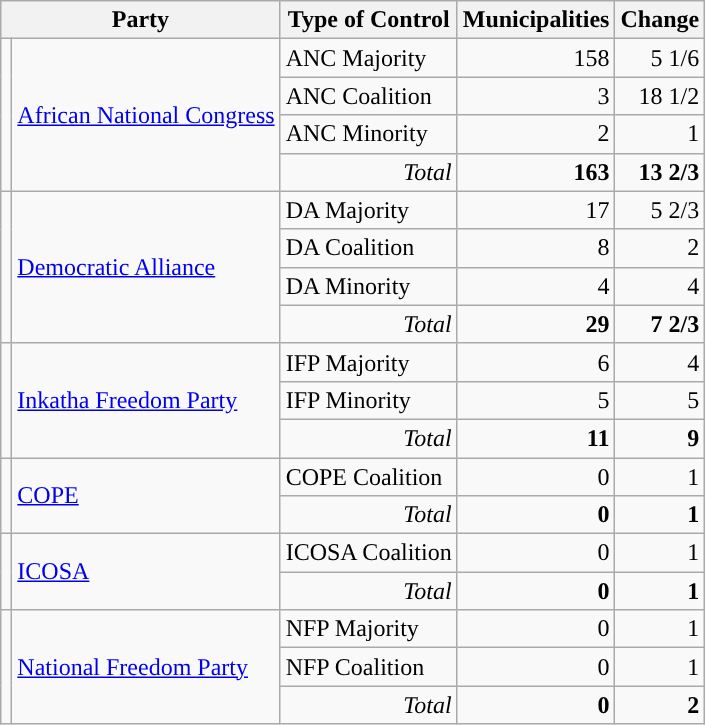<table class=wikitable style=text-align:right>
<tr>
<th colspan=2>Party</th>
<th>Type of Control</th>
<th>Municipalities</th>
<th>Change</th>
</tr>
<tr>
<td rowspan="4" style="background:"></td>
<td style="text-align:left;" rowspan="4"><a href='#'>African National Congress</a></td>
<td align=left>ANC Majority</td>
<td>158</td>
<td> 5 1/6</td>
</tr>
<tr>
<td align=left>ANC Coalition</td>
<td>3</td>
<td> 18 1/2</td>
</tr>
<tr>
<td align=left>ANC Minority</td>
<td>2</td>
<td> 1</td>
</tr>
<tr>
<td><em>Total</em></td>
<td><strong>163</strong></td>
<td> <strong>13 2/3</strong></td>
</tr>
<tr>
<td rowspan="4" style="background:"></td>
<td style="text-align:left;" rowspan="4"><a href='#'>Democratic Alliance</a></td>
<td align=left>DA Majority</td>
<td>17</td>
<td> 5 2/3</td>
</tr>
<tr>
<td align=left>DA Coalition</td>
<td>8</td>
<td> 2</td>
</tr>
<tr>
<td align=left>DA Minority</td>
<td>4</td>
<td> 4</td>
</tr>
<tr>
<td><em>Total</em></td>
<td><strong>29</strong></td>
<td> <strong>7 2/3</strong></td>
</tr>
<tr>
<td rowspan="3" style="background:"></td>
<td style="text-align:left;" rowspan="3"><a href='#'>Inkatha Freedom Party</a></td>
<td align=left>IFP Majority</td>
<td>6</td>
<td> 4</td>
</tr>
<tr>
<td align=left>IFP Minority</td>
<td>5</td>
<td> 5</td>
</tr>
<tr>
<td><em>Total</em></td>
<td><strong>11</strong></td>
<td> <strong>9</strong></td>
</tr>
<tr>
<td rowspan="2" style="background:"></td>
<td style="text-align:left;" rowspan="2"><a href='#'>COPE</a></td>
<td align=left>COPE Coalition</td>
<td>0</td>
<td> 1</td>
</tr>
<tr>
<td><em>Total</em></td>
<td><strong>0</strong></td>
<td> <strong>1</strong></td>
</tr>
<tr>
<td rowspan="2" style="background:"></td>
<td style="text-align:left;" rowspan="2"><a href='#'>ICOSA</a></td>
<td align=left>ICOSA Coalition</td>
<td>0</td>
<td> 1</td>
</tr>
<tr>
<td><em>Total</em></td>
<td><strong>0</strong></td>
<td> <strong>1</strong></td>
</tr>
<tr>
<td rowspan="3" style="background:"></td>
<td style="text-align:left;" rowspan="3"><a href='#'>National Freedom Party</a></td>
<td align=left>NFP Majority</td>
<td>0</td>
<td> 1</td>
</tr>
<tr>
<td align=left>NFP Coalition</td>
<td>0</td>
<td> 1</td>
</tr>
<tr>
<td><em>Total</em></td>
<td><strong>0</strong></td>
<td> <strong>2</strong></td>
</tr>
</table>
